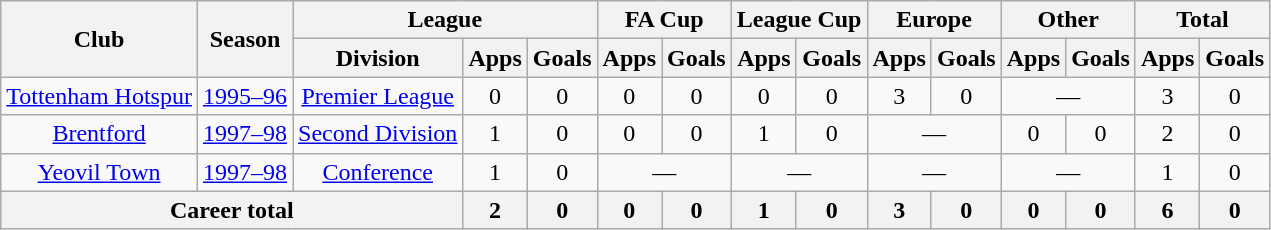<table class="wikitable" style="text-align: center;">
<tr>
<th rowspan="2">Club</th>
<th rowspan="2">Season</th>
<th colspan="3">League</th>
<th colspan="2">FA Cup</th>
<th colspan="2">League Cup</th>
<th colspan="2">Europe</th>
<th colspan="2">Other</th>
<th colspan="2">Total</th>
</tr>
<tr>
<th>Division</th>
<th>Apps</th>
<th>Goals</th>
<th>Apps</th>
<th>Goals</th>
<th>Apps</th>
<th>Goals</th>
<th>Apps</th>
<th>Goals</th>
<th>Apps</th>
<th>Goals</th>
<th>Apps</th>
<th>Goals</th>
</tr>
<tr>
<td><a href='#'>Tottenham Hotspur</a></td>
<td><a href='#'>1995–96</a></td>
<td><a href='#'>Premier League</a></td>
<td>0</td>
<td>0</td>
<td>0</td>
<td>0</td>
<td>0</td>
<td>0</td>
<td>3</td>
<td>0</td>
<td colspan="2">—</td>
<td>3</td>
<td>0</td>
</tr>
<tr>
<td><a href='#'>Brentford</a></td>
<td><a href='#'>1997–98</a></td>
<td><a href='#'>Second Division</a></td>
<td>1</td>
<td>0</td>
<td>0</td>
<td>0</td>
<td>1</td>
<td>0</td>
<td colspan="2">—</td>
<td>0</td>
<td>0</td>
<td>2</td>
<td>0</td>
</tr>
<tr>
<td><a href='#'>Yeovil Town</a></td>
<td><a href='#'>1997–98</a></td>
<td><a href='#'>Conference</a></td>
<td>1</td>
<td>0</td>
<td colspan="2">—</td>
<td colspan="2">—</td>
<td colspan="2">—</td>
<td colspan="2">—</td>
<td>1</td>
<td>0</td>
</tr>
<tr>
<th colspan="3">Career total</th>
<th>2</th>
<th>0</th>
<th>0</th>
<th>0</th>
<th>1</th>
<th>0</th>
<th>3</th>
<th>0</th>
<th>0</th>
<th>0</th>
<th>6</th>
<th>0</th>
</tr>
</table>
